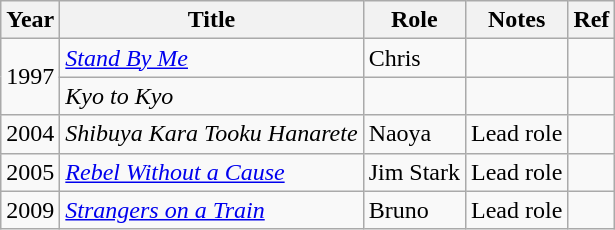<table class="wikitable sortable">
<tr>
<th>Year</th>
<th>Title</th>
<th>Role</th>
<th class="unsortable">Notes</th>
<th class="unsortable">Ref</th>
</tr>
<tr>
<td rowspan="2">1997</td>
<td><em><a href='#'>Stand By Me</a></em></td>
<td>Chris</td>
<td></td>
<td></td>
</tr>
<tr>
<td><em>Kyo to Kyo</em></td>
<td></td>
<td></td>
<td></td>
</tr>
<tr>
<td>2004</td>
<td><em>Shibuya Kara Tooku Hanarete</em></td>
<td>Naoya</td>
<td>Lead role</td>
<td></td>
</tr>
<tr>
<td>2005</td>
<td><em><a href='#'>Rebel Without a Cause</a></em></td>
<td>Jim Stark</td>
<td>Lead role</td>
<td></td>
</tr>
<tr>
<td>2009</td>
<td><em><a href='#'>Strangers on a Train</a></em></td>
<td>Bruno</td>
<td>Lead role</td>
<td></td>
</tr>
</table>
